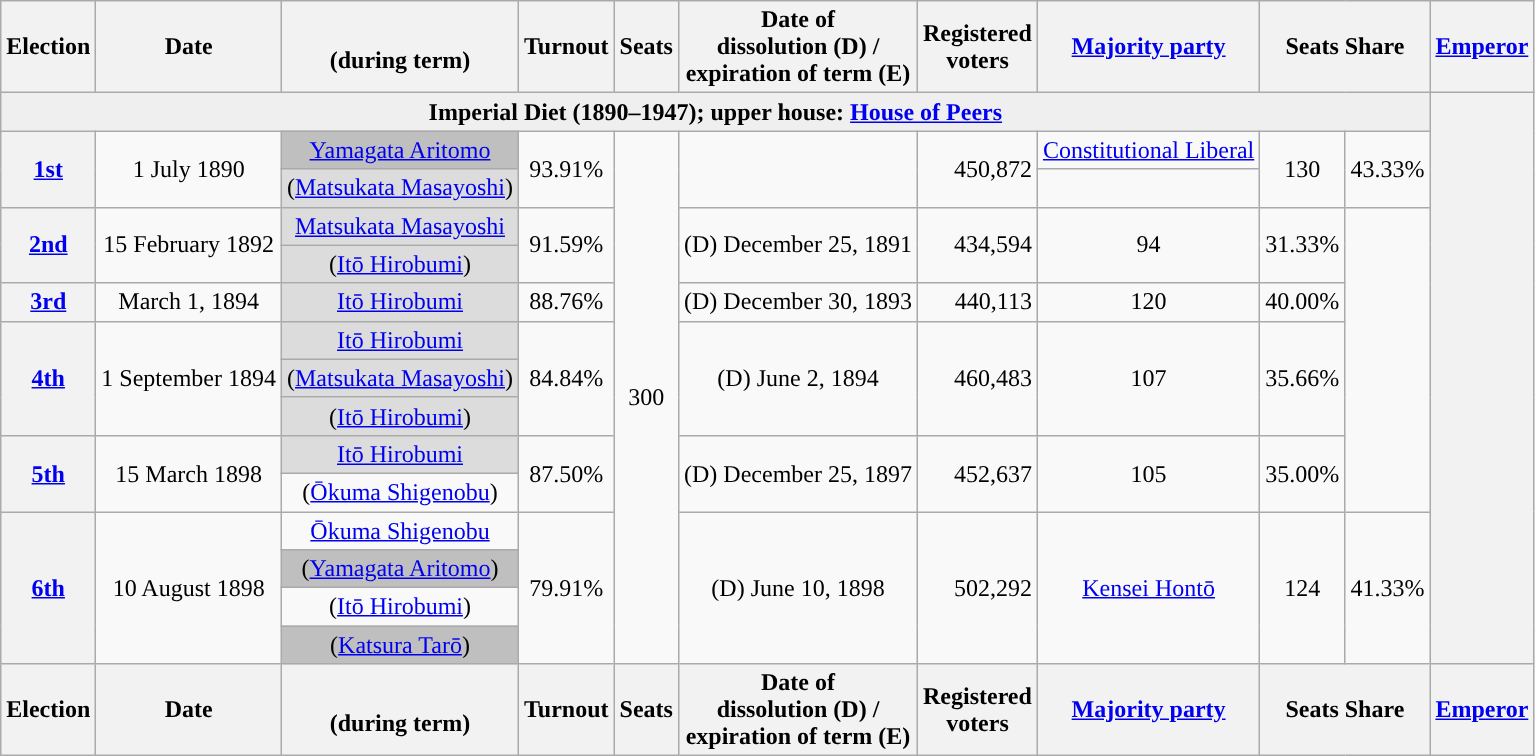<table class="wikitable plainrowheaders" style="text-align:center">
<tr>
<th>Election</th>
<th>Date</th>
<th><br>(during term)</th>
<th>Turnout</th>
<th>Seats</th>
<th>Date of<br>dissolution (D) /<br>expiration of term (E)</th>
<th>Registered<br>voters</th>
<th><a href='#'>Majority party</a></th>
<th colspan=2>Seats Share</th>
<th><a href='#'>Emperor</a><br></th>
</tr>
<tr>
<td align="center" style="background:#efefef;" colspan="10"><strong>Imperial Diet (1890–1947); upper house: <a href='#'>House of Peers</a></strong></td>
<th rowspan=15 style="font-weight:normal"><strong></strong><br><div></div></th>
</tr>
<tr>
<th rowspan=2><a href='#'>1st</a></th>
<td rowspan=2>1 July 1890</td>
<td bgcolor="#bfbfbf"><a href='#'>Yamagata Aritomo</a></td>
<td rowspan=2>93.91%</td>
<td rowspan="14">300</td>
<td rowspan=2></td>
<td rowspan=2 align="right">450,872</td>
<td bgcolor=><a href='#'>Constitutional Liberal</a></td>
<td rowspan=2 bgcolor=>130</td>
<td rowspan=2 bgcolor=>43.33%</td>
</tr>
<tr>
<td bgcolor="Gainsboro">(<a href='#'>Matsukata Masayoshi</a>)</td>
</tr>
<tr>
<th rowspan=2><a href='#'>2nd</a></th>
<td rowspan=2>15 February 1892</td>
<td bgcolor="Gainsboro"><a href='#'>Matsukata Masayoshi</a></td>
<td rowspan=2>91.59%</td>
<td rowspan=2>(D) December 25, 1891</td>
<td rowspan=2 align="right">434,594</td>
<td rowspan=2 bgcolor=>94</td>
<td rowspan=2 bgcolor=>31.33%</td>
</tr>
<tr>
<td bgcolor="Gainsboro">(<a href='#'>Itō Hirobumi</a>)</td>
</tr>
<tr>
<th><a href='#'>3rd</a></th>
<td>March 1, 1894</td>
<td bgcolor="Gainsboro"><a href='#'>Itō Hirobumi</a></td>
<td>88.76%</td>
<td>(D) December 30, 1893</td>
<td align="right">440,113</td>
<td bgcolor=>120</td>
<td bgcolor=>40.00%</td>
</tr>
<tr>
<th rowspan=3><a href='#'>4th</a></th>
<td rowspan=3>1 September 1894</td>
<td bgcolor="Gainsboro"><a href='#'>Itō Hirobumi</a></td>
<td rowspan=3>84.84%</td>
<td rowspan=3>(D) June 2, 1894</td>
<td rowspan=3 align="right">460,483</td>
<td rowspan=3 bgcolor=>107</td>
<td rowspan=3 bgcolor=>35.66%</td>
</tr>
<tr>
<td bgcolor="Gainsboro">(<a href='#'>Matsukata Masayoshi</a>)</td>
</tr>
<tr>
<td bgcolor="Gainsboro">(<a href='#'>Itō Hirobumi</a>)</td>
</tr>
<tr>
<th rowspan=2><a href='#'>5th</a></th>
<td rowspan=2>15 March 1898</td>
<td bgcolor="Gainsboro"><a href='#'>Itō Hirobumi</a></td>
<td rowspan=2>87.50%</td>
<td rowspan=2>(D) December 25, 1897</td>
<td rowspan=2 align="right">452,637</td>
<td rowspan=2 bgcolor=>105</td>
<td rowspan=2 bgcolor=>35.00%</td>
</tr>
<tr>
<td bgcolor=>(<a href='#'>Ōkuma Shigenobu</a>)</td>
</tr>
<tr>
<th rowspan=4><a href='#'>6th</a></th>
<td rowspan=4>10 August 1898</td>
<td bgcolor=><a href='#'>Ōkuma Shigenobu</a></td>
<td rowspan=4>79.91%</td>
<td rowspan=4>(D) June 10, 1898</td>
<td rowspan=4 align="right">502,292</td>
<td rowspan=4 bgcolor=><a href='#'>Kensei Hontō</a></td>
<td rowspan=4 bgcolor=>124</td>
<td rowspan=4 bgcolor=>41.33%</td>
</tr>
<tr>
<td bgcolor="#bfbfbf">(<a href='#'>Yamagata Aritomo</a>)</td>
</tr>
<tr>
<td>(<a href='#'>Itō Hirobumi</a>)</td>
</tr>
<tr>
<td bgcolor="#bfbfbf">(<a href='#'>Katsura Tarō</a>)</td>
</tr>
<tr>
<th>Election</th>
<th>Date</th>
<th><br>(during term)</th>
<th>Turnout</th>
<th>Seats</th>
<th>Date of<br>dissolution (D) /<br>expiration of term (E)</th>
<th>Registered<br>voters</th>
<th><a href='#'>Majority party</a></th>
<th colspan=2>Seats Share</th>
<th><a href='#'>Emperor</a><br></th>
</tr>
</table>
